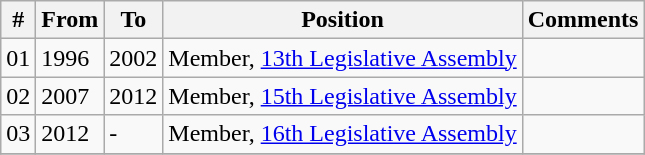<table class="wikitable sortable">
<tr>
<th>#</th>
<th>From</th>
<th>To</th>
<th>Position</th>
<th>Comments</th>
</tr>
<tr>
<td>01</td>
<td>1996</td>
<td>2002</td>
<td>Member, <a href='#'>13th Legislative Assembly</a></td>
<td></td>
</tr>
<tr>
<td>02</td>
<td>2007</td>
<td>2012</td>
<td>Member, <a href='#'>15th Legislative Assembly</a></td>
<td></td>
</tr>
<tr>
<td>03</td>
<td>2012</td>
<td>-</td>
<td>Member, <a href='#'>16th Legislative Assembly</a></td>
<td></td>
</tr>
<tr>
</tr>
</table>
